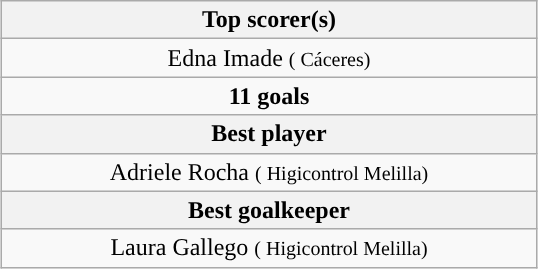<table class="wikitable" style="margin: 1em auto 1em auto;">
<tr>
<th width=350 colspan=3>Top scorer(s)</th>
</tr>
<tr align=center style="background:">
<td style="text-align:center;"> Edna Imade <small>( Cáceres)</small></td>
</tr>
<tr>
<td style="text-align:center;"><strong>11 goals</strong></td>
</tr>
<tr>
<th colspan=3>Best player</th>
</tr>
<tr>
<td style="text-align:center;"> Adriele Rocha <small>( Higicontrol Melilla)</small></td>
</tr>
<tr>
<th colspan=3>Best goalkeeper</th>
</tr>
<tr>
<td style="text-align:center;"> Laura Gallego <small>( Higicontrol Melilla)</small></td>
</tr>
</table>
